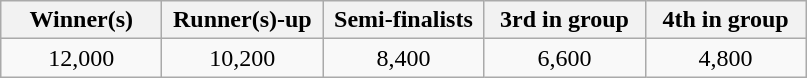<table class="wikitable">
<tr>
<th width="100">Winner(s)</th>
<th width="100">Runner(s)-up</th>
<th width="100">Semi-finalists</th>
<th width="100">3rd in group</th>
<th width="100">4th in group</th>
</tr>
<tr>
<td align="center">12,000</td>
<td align="center">10,200</td>
<td align="center">8,400</td>
<td align="center">6,600</td>
<td align="center">4,800</td>
</tr>
</table>
